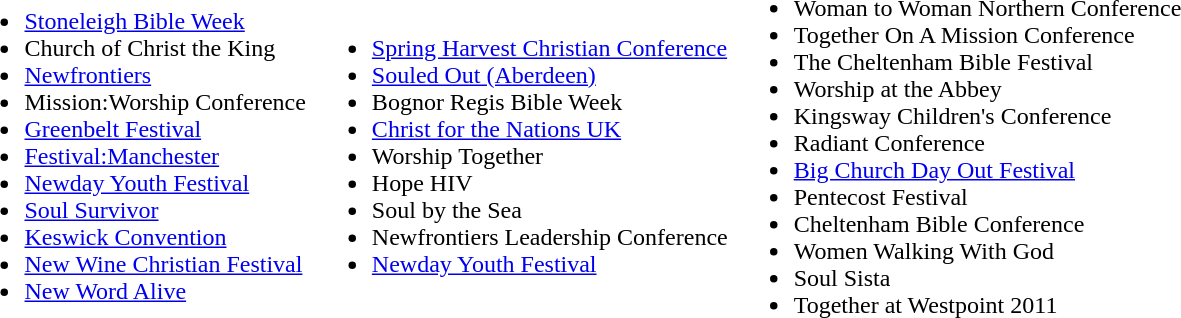<table>
<tr>
<td><br><ul><li><a href='#'>Stoneleigh Bible Week</a></li><li>Church of Christ the King</li><li><a href='#'>Newfrontiers</a></li><li>Mission:Worship Conference</li><li><a href='#'>Greenbelt Festival</a></li><li><a href='#'>Festival:Manchester</a></li><li><a href='#'>Newday Youth Festival</a></li><li><a href='#'>Soul Survivor</a></li><li><a href='#'>Keswick Convention</a></li><li><a href='#'>New Wine Christian Festival</a></li><li><a href='#'>New Word Alive</a></li></ul></td>
<td><br><ul><li><a href='#'>Spring Harvest Christian Conference</a></li><li><a href='#'>Souled Out (Aberdeen)</a></li><li>Bognor Regis Bible Week</li><li><a href='#'>Christ for the Nations UK</a></li><li>Worship Together</li><li>Hope HIV</li><li>Soul by the Sea</li><li>Newfrontiers Leadership Conference</li><li><a href='#'>Newday Youth Festival</a></li></ul></td>
<td><br><ul><li>Woman to Woman Northern Conference</li><li>Together On A Mission Conference</li><li>The Cheltenham Bible Festival</li><li>Worship at the Abbey</li><li>Kingsway Children's Conference</li><li>Radiant Conference</li><li><a href='#'>Big Church Day Out Festival</a></li><li>Pentecost Festival</li><li>Cheltenham Bible Conference</li><li>Women Walking With God</li><li>Soul Sista</li><li>Together at Westpoint 2011</li></ul></td>
</tr>
</table>
